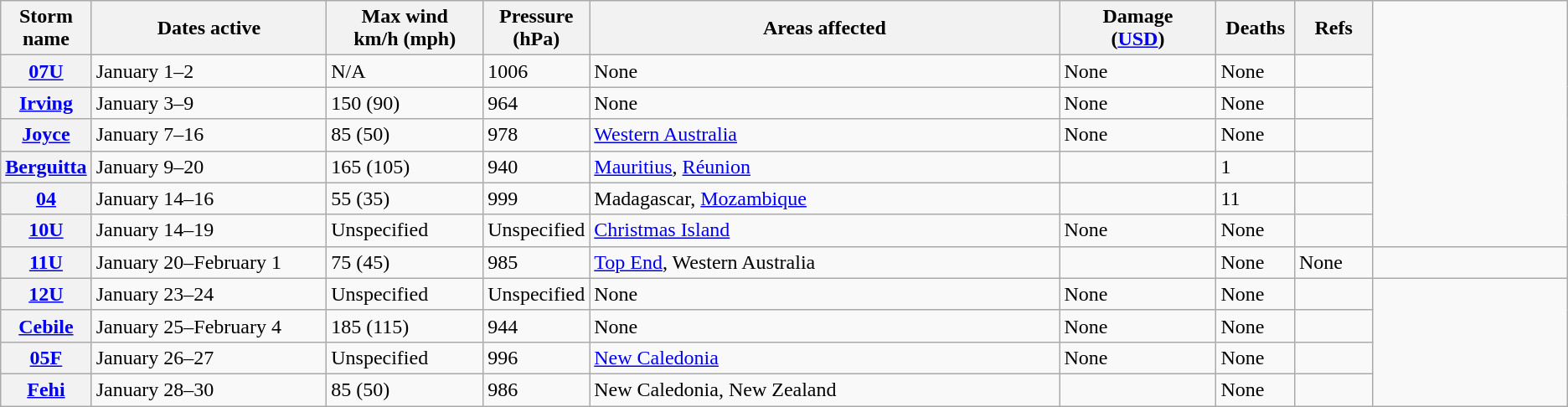<table class="wikitable sortable">
<tr>
<th style="width:5%;">Storm name</th>
<th style="width:15%;">Dates active</th>
<th style="width:10%;">Max wind<br>km/h (mph)</th>
<th style="width:5%;">Pressure<br>(hPa)</th>
<th style="width:30%;">Areas affected</th>
<th style="width:10%;">Damage<br>(<a href='#'>USD</a>)</th>
<th style="width:5%;">Deaths</th>
<th style="width:5%;">Refs</th>
</tr>
<tr>
<th><a href='#'>07U</a></th>
<td>January 1–2</td>
<td>N/A</td>
<td>1006</td>
<td>None</td>
<td>None</td>
<td>None</td>
<td></td>
</tr>
<tr>
<th><a href='#'>Irving</a></th>
<td>January 3–9</td>
<td>150 (90)</td>
<td>964</td>
<td>None</td>
<td>None</td>
<td>None</td>
<td></td>
</tr>
<tr>
<th><a href='#'>Joyce</a></th>
<td>January 7–16</td>
<td>85 (50)</td>
<td>978</td>
<td><a href='#'>Western Australia</a></td>
<td>None</td>
<td>None</td>
<td></td>
</tr>
<tr>
<th><a href='#'>Berguitta</a></th>
<td>January 9–20</td>
<td>165 (105)</td>
<td>940</td>
<td><a href='#'>Mauritius</a>, <a href='#'>Réunion</a></td>
<td></td>
<td>1</td>
<td></td>
</tr>
<tr>
<th><a href='#'>04</a></th>
<td>January 14–16</td>
<td>55 (35)</td>
<td>999</td>
<td>Madagascar, <a href='#'>Mozambique</a></td>
<td></td>
<td>11</td>
<td></td>
</tr>
<tr>
<th><a href='#'>10U</a></th>
<td>January 14–19</td>
<td>Unspecified</td>
<td>Unspecified</td>
<td><a href='#'>Christmas Island</a></td>
<td>None</td>
<td>None</td>
<td></td>
</tr>
<tr>
<th><a href='#'>11U</a></th>
<td>January 20–February 1</td>
<td>75 (45)</td>
<td>985</td>
<td><a href='#'>Top End</a>, Western Australia</td>
<td></td>
<td>None</td>
<td>None</td>
<td></td>
</tr>
<tr>
<th><a href='#'>12U</a></th>
<td>January 23–24</td>
<td>Unspecified</td>
<td>Unspecified</td>
<td>None</td>
<td>None</td>
<td>None</td>
<td></td>
</tr>
<tr>
<th><a href='#'>Cebile</a></th>
<td>January 25–February 4</td>
<td>185 (115)</td>
<td>944</td>
<td>None</td>
<td>None</td>
<td>None</td>
<td></td>
</tr>
<tr>
<th><a href='#'>05F</a></th>
<td>January 26–27</td>
<td>Unspecified</td>
<td>996</td>
<td><a href='#'>New Caledonia</a></td>
<td>None</td>
<td>None</td>
<td></td>
</tr>
<tr>
<th><a href='#'>Fehi</a></th>
<td>January 28–30</td>
<td>85 (50)</td>
<td>986</td>
<td>New Caledonia, New Zealand</td>
<td></td>
<td>None</td>
<td></td>
</tr>
</table>
